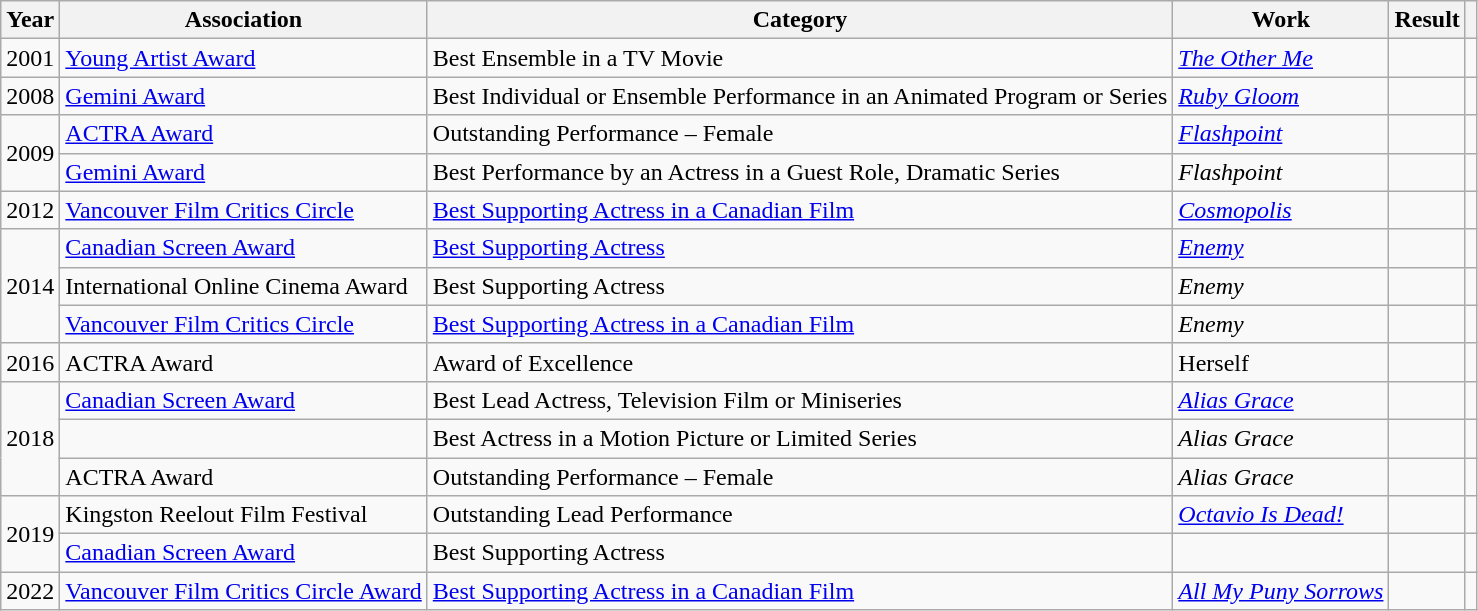<table class="wikitable sortable">
<tr>
<th>Year</th>
<th>Association</th>
<th>Category</th>
<th>Work</th>
<th>Result</th>
<th class="unsortable"></th>
</tr>
<tr>
<td>2001</td>
<td><a href='#'>Young Artist Award</a></td>
<td>Best Ensemble in a TV Movie</td>
<td><em><a href='#'>The Other Me</a></em></td>
<td></td>
<td></td>
</tr>
<tr>
<td>2008</td>
<td><a href='#'>Gemini Award</a></td>
<td>Best Individual or Ensemble Performance in an Animated Program or Series</td>
<td><em><a href='#'>Ruby Gloom</a></em></td>
<td></td>
<td></td>
</tr>
<tr>
<td rowspan="2">2009</td>
<td><a href='#'>ACTRA Award</a></td>
<td>Outstanding Performance – Female</td>
<td><em><a href='#'>Flashpoint</a></em></td>
<td></td>
<td></td>
</tr>
<tr>
<td><a href='#'>Gemini Award</a></td>
<td>Best Performance by an Actress in a Guest Role, Dramatic Series</td>
<td><em>Flashpoint</em></td>
<td></td>
<td></td>
</tr>
<tr>
<td>2012</td>
<td><a href='#'>Vancouver Film Critics Circle</a></td>
<td><a href='#'>Best Supporting Actress in a Canadian Film</a></td>
<td><em><a href='#'>Cosmopolis</a></em></td>
<td></td>
<td></td>
</tr>
<tr>
<td rowspan="3">2014</td>
<td><a href='#'>Canadian Screen Award</a></td>
<td><a href='#'>Best Supporting Actress</a></td>
<td><em><a href='#'>Enemy</a></em></td>
<td></td>
<td></td>
</tr>
<tr>
<td>International Online Cinema Award</td>
<td>Best Supporting Actress</td>
<td><em>Enemy</em></td>
<td></td>
<td></td>
</tr>
<tr>
<td><a href='#'>Vancouver Film Critics Circle</a></td>
<td><a href='#'>Best Supporting Actress in a Canadian Film</a></td>
<td><em>Enemy</em></td>
<td></td>
<td></td>
</tr>
<tr>
<td>2016</td>
<td>ACTRA Award</td>
<td>Award of Excellence</td>
<td>Herself</td>
<td></td>
<td></td>
</tr>
<tr>
<td rowspan="3">2018</td>
<td><a href='#'>Canadian Screen Award</a></td>
<td>Best Lead Actress, Television Film or Miniseries</td>
<td><em><a href='#'>Alias Grace</a></em></td>
<td></td>
<td></td>
</tr>
<tr>
<td></td>
<td>Best Actress in a Motion Picture or Limited Series</td>
<td><em>Alias Grace</em></td>
<td></td>
<td></td>
</tr>
<tr>
<td>ACTRA Award</td>
<td>Outstanding Performance – Female</td>
<td><em>Alias Grace</em></td>
<td></td>
<td></td>
</tr>
<tr>
<td rowspan="2">2019</td>
<td>Kingston Reelout Film Festival</td>
<td>Outstanding Lead Performance</td>
<td><em><a href='#'>Octavio Is Dead!</a></em></td>
<td></td>
<td></td>
</tr>
<tr>
<td><a href='#'>Canadian Screen Award</a></td>
<td>Best Supporting Actress</td>
<td></td>
<td></td>
<td></td>
</tr>
<tr>
<td>2022</td>
<td><a href='#'>Vancouver Film Critics Circle Award</a></td>
<td><a href='#'>Best Supporting Actress in a Canadian Film</a></td>
<td><em><a href='#'>All My Puny Sorrows</a></em></td>
<td></td>
<td></td>
</tr>
</table>
